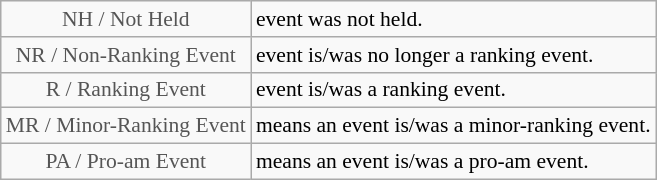<table class="wikitable" style="font-size:90%">
<tr>
<td style="text-align:center; color:#555555;" colspan=4>NH / Not Held</td>
<td>event was not held.</td>
</tr>
<tr>
<td style="text-align:center; color:#555555;" colspan=4>NR / Non-Ranking Event</td>
<td>event is/was no longer a ranking event.</td>
</tr>
<tr>
<td style="text-align:center; color:#555555;" colspan=4>R / Ranking Event</td>
<td>event is/was a ranking event.</td>
</tr>
<tr>
<td style="text-align:center; color:#555555;" colspan="4">MR / Minor-Ranking Event</td>
<td>means an event is/was a minor-ranking event.</td>
</tr>
<tr>
<td style="text-align:center; color:#555555;" colspan="4">PA / Pro-am Event</td>
<td>means an event is/was a pro-am event.</td>
</tr>
</table>
